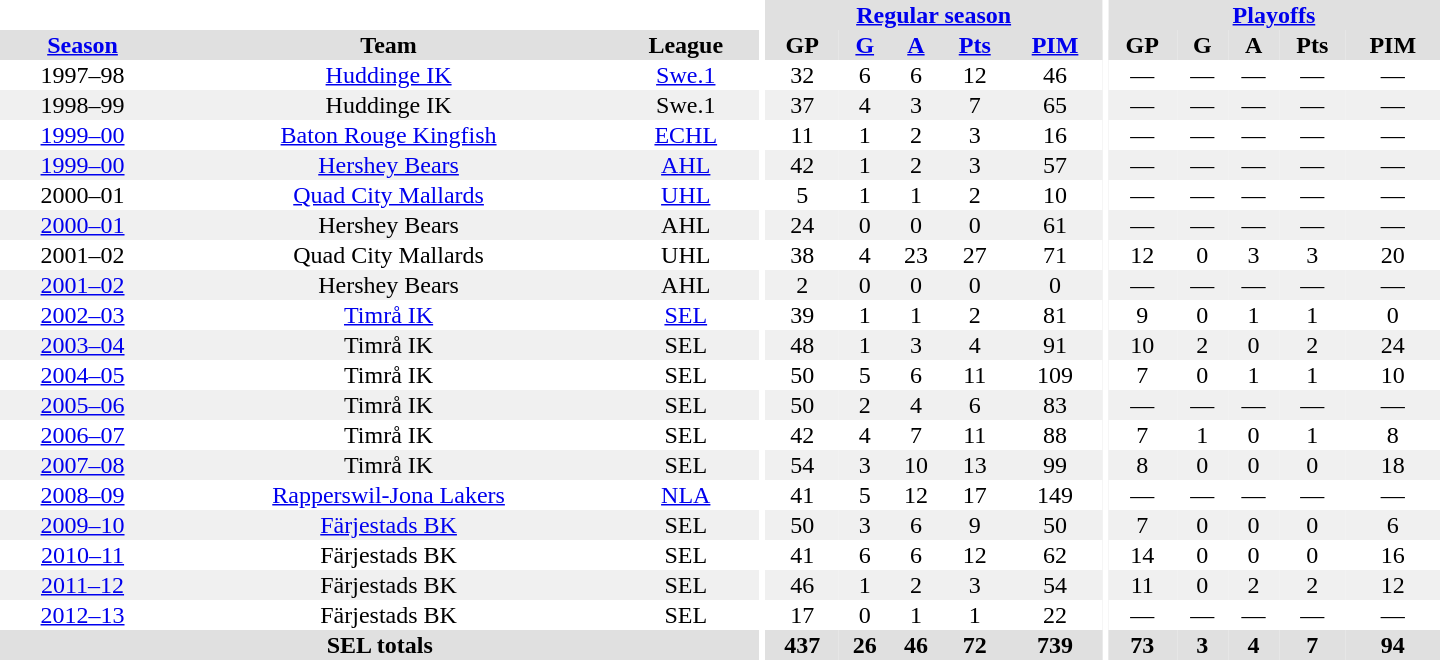<table border="0" cellpadding="1" cellspacing="0" style="text-align:center; width:60em">
<tr bgcolor="#e0e0e0">
<th colspan="3" bgcolor="#ffffff"></th>
<th rowspan="99" bgcolor="#ffffff"></th>
<th colspan="5"><a href='#'>Regular season</a></th>
<th rowspan="99" bgcolor="#ffffff"></th>
<th colspan="5"><a href='#'>Playoffs</a></th>
</tr>
<tr bgcolor="#e0e0e0">
<th><a href='#'>Season</a></th>
<th>Team</th>
<th>League</th>
<th>GP</th>
<th><a href='#'>G</a></th>
<th><a href='#'>A</a></th>
<th><a href='#'>Pts</a></th>
<th><a href='#'>PIM</a></th>
<th>GP</th>
<th>G</th>
<th>A</th>
<th>Pts</th>
<th>PIM</th>
</tr>
<tr ALIGN="center">
<td>1997–98</td>
<td><a href='#'>Huddinge IK</a></td>
<td><a href='#'>Swe.1</a></td>
<td>32</td>
<td>6</td>
<td>6</td>
<td>12</td>
<td>46</td>
<td>—</td>
<td>—</td>
<td>—</td>
<td>—</td>
<td>—</td>
</tr>
<tr ALIGN="center" bgcolor="#f0f0f0">
<td>1998–99</td>
<td>Huddinge IK</td>
<td>Swe.1</td>
<td>37</td>
<td>4</td>
<td>3</td>
<td>7</td>
<td>65</td>
<td>—</td>
<td>—</td>
<td>—</td>
<td>—</td>
<td>—</td>
</tr>
<tr ALIGN="center">
<td><a href='#'>1999–00</a></td>
<td><a href='#'>Baton Rouge Kingfish</a></td>
<td><a href='#'>ECHL</a></td>
<td>11</td>
<td>1</td>
<td>2</td>
<td>3</td>
<td>16</td>
<td>—</td>
<td>—</td>
<td>—</td>
<td>—</td>
<td>—</td>
</tr>
<tr ALIGN="center" bgcolor="#f0f0f0">
<td><a href='#'>1999–00</a></td>
<td><a href='#'>Hershey Bears</a></td>
<td><a href='#'>AHL</a></td>
<td>42</td>
<td>1</td>
<td>2</td>
<td>3</td>
<td>57</td>
<td>—</td>
<td>—</td>
<td>—</td>
<td>—</td>
<td>—</td>
</tr>
<tr ALIGN="center">
<td>2000–01</td>
<td><a href='#'>Quad City Mallards</a></td>
<td><a href='#'>UHL</a></td>
<td>5</td>
<td>1</td>
<td>1</td>
<td>2</td>
<td>10</td>
<td>—</td>
<td>—</td>
<td>—</td>
<td>—</td>
<td>—</td>
</tr>
<tr ALIGN="center" bgcolor="#f0f0f0">
<td><a href='#'>2000–01</a></td>
<td>Hershey Bears</td>
<td>AHL</td>
<td>24</td>
<td>0</td>
<td>0</td>
<td>0</td>
<td>61</td>
<td>—</td>
<td>—</td>
<td>—</td>
<td>—</td>
<td>—</td>
</tr>
<tr ALIGN="center">
<td>2001–02</td>
<td>Quad City Mallards</td>
<td>UHL</td>
<td>38</td>
<td>4</td>
<td>23</td>
<td>27</td>
<td>71</td>
<td>12</td>
<td>0</td>
<td>3</td>
<td>3</td>
<td>20</td>
</tr>
<tr ALIGN="center" bgcolor="#f0f0f0">
<td><a href='#'>2001–02</a></td>
<td>Hershey Bears</td>
<td>AHL</td>
<td>2</td>
<td>0</td>
<td>0</td>
<td>0</td>
<td>0</td>
<td>—</td>
<td>—</td>
<td>—</td>
<td>—</td>
<td>—</td>
</tr>
<tr ALIGN="center">
<td><a href='#'>2002–03</a></td>
<td><a href='#'>Timrå IK</a></td>
<td><a href='#'>SEL</a></td>
<td>39</td>
<td>1</td>
<td>1</td>
<td>2</td>
<td>81</td>
<td>9</td>
<td>0</td>
<td>1</td>
<td>1</td>
<td>0</td>
</tr>
<tr ALIGN="center" bgcolor="#f0f0f0">
<td><a href='#'>2003–04</a></td>
<td>Timrå IK</td>
<td>SEL</td>
<td>48</td>
<td>1</td>
<td>3</td>
<td>4</td>
<td>91</td>
<td>10</td>
<td>2</td>
<td>0</td>
<td>2</td>
<td>24</td>
</tr>
<tr ALIGN="center">
<td><a href='#'>2004–05</a></td>
<td>Timrå IK</td>
<td>SEL</td>
<td>50</td>
<td>5</td>
<td>6</td>
<td>11</td>
<td>109</td>
<td>7</td>
<td>0</td>
<td>1</td>
<td>1</td>
<td>10</td>
</tr>
<tr ALIGN="center" bgcolor="#f0f0f0">
<td><a href='#'>2005–06</a></td>
<td>Timrå IK</td>
<td>SEL</td>
<td>50</td>
<td>2</td>
<td>4</td>
<td>6</td>
<td>83</td>
<td>—</td>
<td>—</td>
<td>—</td>
<td>—</td>
<td>—</td>
</tr>
<tr ALIGN="center">
<td><a href='#'>2006–07</a></td>
<td>Timrå IK</td>
<td>SEL</td>
<td>42</td>
<td>4</td>
<td>7</td>
<td>11</td>
<td>88</td>
<td>7</td>
<td>1</td>
<td>0</td>
<td>1</td>
<td>8</td>
</tr>
<tr ALIGN="center" bgcolor="#f0f0f0">
<td><a href='#'>2007–08</a></td>
<td>Timrå IK</td>
<td>SEL</td>
<td>54</td>
<td>3</td>
<td>10</td>
<td>13</td>
<td>99</td>
<td>8</td>
<td>0</td>
<td>0</td>
<td>0</td>
<td>18</td>
</tr>
<tr ALIGN="center">
<td><a href='#'>2008–09</a></td>
<td><a href='#'>Rapperswil-Jona Lakers</a></td>
<td><a href='#'>NLA</a></td>
<td>41</td>
<td>5</td>
<td>12</td>
<td>17</td>
<td>149</td>
<td>—</td>
<td>—</td>
<td>—</td>
<td>—</td>
<td>—</td>
</tr>
<tr ALIGN="center" bgcolor="#f0f0f0">
<td><a href='#'>2009–10</a></td>
<td><a href='#'>Färjestads BK</a></td>
<td>SEL</td>
<td>50</td>
<td>3</td>
<td>6</td>
<td>9</td>
<td>50</td>
<td>7</td>
<td>0</td>
<td>0</td>
<td>0</td>
<td>6</td>
</tr>
<tr ALIGN="center">
<td><a href='#'>2010–11</a></td>
<td>Färjestads BK</td>
<td>SEL</td>
<td>41</td>
<td>6</td>
<td>6</td>
<td>12</td>
<td>62</td>
<td>14</td>
<td>0</td>
<td>0</td>
<td>0</td>
<td>16</td>
</tr>
<tr ALIGN="center" bgcolor="#f0f0f0">
<td><a href='#'>2011–12</a></td>
<td>Färjestads BK</td>
<td>SEL</td>
<td>46</td>
<td>1</td>
<td>2</td>
<td>3</td>
<td>54</td>
<td>11</td>
<td>0</td>
<td>2</td>
<td>2</td>
<td>12</td>
</tr>
<tr ALIGN="center">
<td><a href='#'>2012–13</a></td>
<td>Färjestads BK</td>
<td>SEL</td>
<td>17</td>
<td>0</td>
<td>1</td>
<td>1</td>
<td>22</td>
<td>—</td>
<td>—</td>
<td>—</td>
<td>—</td>
<td>—</td>
</tr>
<tr bgcolor="#e0e0e0">
<th colspan="3">SEL totals</th>
<th>437</th>
<th>26</th>
<th>46</th>
<th>72</th>
<th>739</th>
<th>73</th>
<th>3</th>
<th>4</th>
<th>7</th>
<th>94</th>
</tr>
</table>
